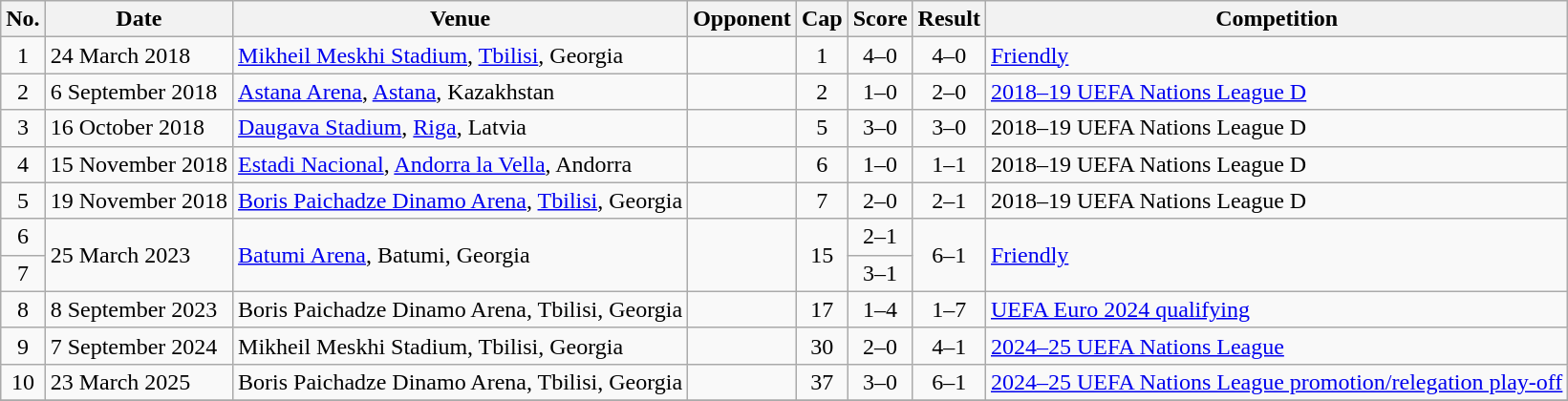<table class="wikitable sortable">
<tr>
<th scope="col">No.</th>
<th scope="col">Date</th>
<th scope="col">Venue</th>
<th scope="col">Opponent</th>
<th scope="col">Cap</th>
<th scope="col">Score</th>
<th scope="col">Result</th>
<th scope="col">Competition</th>
</tr>
<tr>
<td align="center">1</td>
<td>24 March 2018</td>
<td><a href='#'>Mikheil Meskhi Stadium</a>, <a href='#'>Tbilisi</a>, Georgia</td>
<td></td>
<td align="center">1</td>
<td align="center">4–0</td>
<td align="center">4–0</td>
<td><a href='#'>Friendly</a></td>
</tr>
<tr>
<td align="center">2</td>
<td>6 September 2018</td>
<td><a href='#'>Astana Arena</a>, <a href='#'>Astana</a>, Kazakhstan</td>
<td></td>
<td align="center">2</td>
<td align="center">1–0</td>
<td align="center">2–0</td>
<td><a href='#'>2018–19 UEFA Nations League D</a></td>
</tr>
<tr>
<td align="center">3</td>
<td>16 October 2018</td>
<td><a href='#'>Daugava Stadium</a>, <a href='#'>Riga</a>, Latvia</td>
<td></td>
<td align="center">5</td>
<td align="center">3–0</td>
<td align="center">3–0</td>
<td>2018–19 UEFA Nations League D</td>
</tr>
<tr>
<td align="center">4</td>
<td>15 November 2018</td>
<td><a href='#'>Estadi Nacional</a>, <a href='#'>Andorra la Vella</a>, Andorra</td>
<td></td>
<td align="center">6</td>
<td align="center">1–0</td>
<td align="center">1–1</td>
<td>2018–19 UEFA Nations League D</td>
</tr>
<tr>
<td align="center">5</td>
<td>19 November 2018</td>
<td><a href='#'>Boris Paichadze Dinamo Arena</a>, <a href='#'>Tbilisi</a>, Georgia</td>
<td></td>
<td align="center">7</td>
<td align="center">2–0</td>
<td align="center">2–1</td>
<td>2018–19 UEFA Nations League D</td>
</tr>
<tr>
<td align="center">6</td>
<td rowspan="2">25 March 2023</td>
<td rowspan="2"><a href='#'>Batumi Arena</a>, Batumi, Georgia</td>
<td rowspan="2"></td>
<td rowspan="2" align="center">15</td>
<td align="center">2–1</td>
<td rowspan="2" align="center">6–1</td>
<td rowspan="2"><a href='#'>Friendly</a></td>
</tr>
<tr>
<td align="center">7</td>
<td align="center">3–1</td>
</tr>
<tr>
<td align="center">8</td>
<td>8 September 2023</td>
<td>Boris Paichadze Dinamo Arena, Tbilisi, Georgia</td>
<td></td>
<td align="center">17</td>
<td align="center">1–4</td>
<td align="center">1–7</td>
<td><a href='#'>UEFA Euro 2024 qualifying</a></td>
</tr>
<tr>
<td align="center">9</td>
<td>7 September 2024</td>
<td>Mikheil Meskhi Stadium, Tbilisi, Georgia</td>
<td></td>
<td align="center">30</td>
<td align="center">2–0</td>
<td align="center">4–1</td>
<td><a href='#'>2024–25 UEFA Nations League</a></td>
</tr>
<tr>
<td align="center">10</td>
<td>23 March 2025</td>
<td>Boris Paichadze Dinamo Arena, Tbilisi, Georgia</td>
<td></td>
<td align="center">37</td>
<td align="center">3–0</td>
<td align="center">6–1</td>
<td><a href='#'>2024–25 UEFA Nations League promotion/relegation play-off</a></td>
</tr>
<tr>
</tr>
</table>
